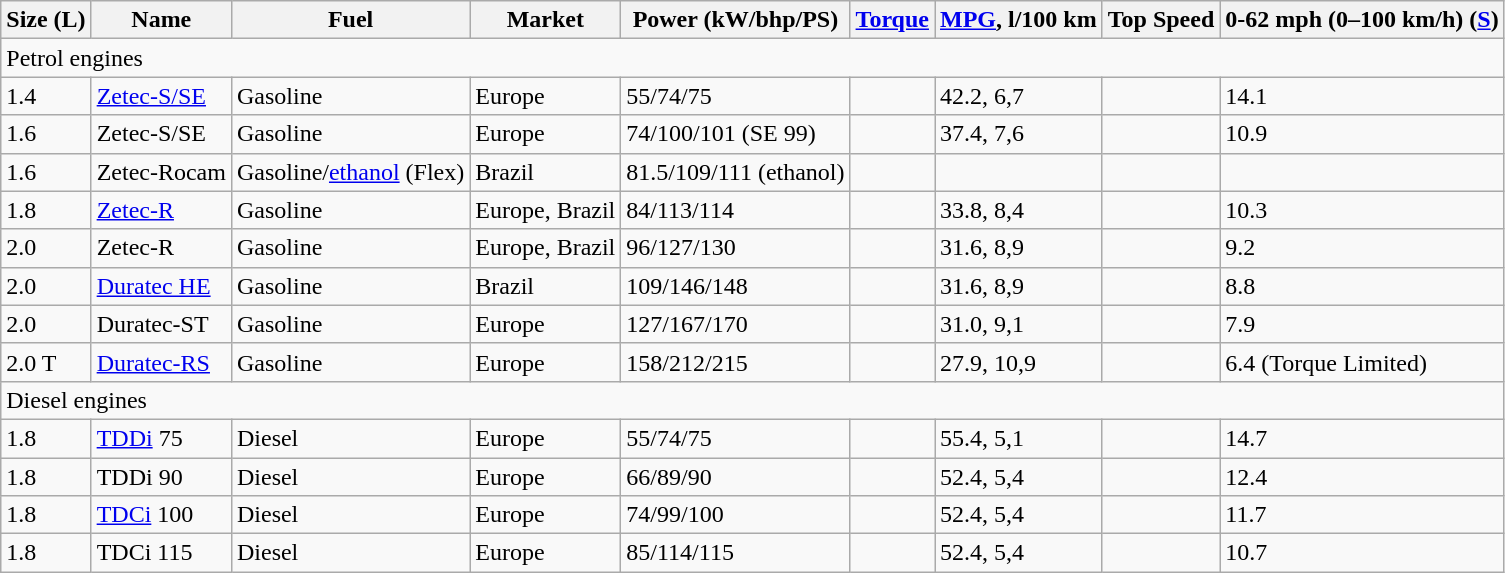<table class="wikitable">
<tr>
<th>Size (L)</th>
<th>Name</th>
<th>Fuel</th>
<th>Market</th>
<th>Power (kW/bhp/PS)</th>
<th><a href='#'>Torque</a></th>
<th><a href='#'>MPG</a>, l/100 km</th>
<th>Top Speed</th>
<th>0-62 mph (0–100 km/h) (<a href='#'>S</a>)</th>
</tr>
<tr>
<td colspan=9 >Petrol engines</td>
</tr>
<tr>
<td>1.4</td>
<td><a href='#'>Zetec-S/SE</a></td>
<td>Gasoline</td>
<td>Europe</td>
<td>55/74/75</td>
<td></td>
<td>42.2, 6,7</td>
<td></td>
<td>14.1</td>
</tr>
<tr>
<td>1.6</td>
<td>Zetec-S/SE</td>
<td>Gasoline</td>
<td>Europe</td>
<td>74/100/101 (SE 99)</td>
<td></td>
<td>37.4, 7,6</td>
<td></td>
<td>10.9</td>
</tr>
<tr>
<td>1.6</td>
<td>Zetec-Rocam</td>
<td>Gasoline/<a href='#'>ethanol</a> (Flex)</td>
<td>Brazil</td>
<td>81.5/109/111 (ethanol)</td>
<td></td>
<td></td>
<td></td>
<td></td>
</tr>
<tr>
<td>1.8</td>
<td><a href='#'>Zetec-R</a></td>
<td>Gasoline</td>
<td>Europe, Brazil</td>
<td>84/113/114</td>
<td></td>
<td>33.8, 8,4</td>
<td></td>
<td>10.3</td>
</tr>
<tr>
<td>2.0</td>
<td>Zetec-R</td>
<td>Gasoline</td>
<td>Europe, Brazil</td>
<td>96/127/130</td>
<td></td>
<td>31.6, 8,9</td>
<td></td>
<td>9.2</td>
</tr>
<tr>
<td>2.0</td>
<td><a href='#'>Duratec HE</a></td>
<td>Gasoline</td>
<td>Brazil</td>
<td>109/146/148</td>
<td></td>
<td>31.6, 8,9</td>
<td></td>
<td>8.8</td>
</tr>
<tr>
<td>2.0</td>
<td>Duratec-ST</td>
<td>Gasoline</td>
<td>Europe</td>
<td>127/167/170</td>
<td></td>
<td>31.0, 9,1</td>
<td></td>
<td>7.9</td>
</tr>
<tr>
<td>2.0 T</td>
<td><a href='#'>Duratec-RS</a></td>
<td>Gasoline</td>
<td>Europe</td>
<td>158/212/215</td>
<td></td>
<td>27.9, 10,9</td>
<td></td>
<td>6.4 (Torque Limited)</td>
</tr>
<tr>
<td colspan=9 >Diesel engines</td>
</tr>
<tr>
<td>1.8</td>
<td><a href='#'>TDDi</a> 75</td>
<td>Diesel</td>
<td>Europe</td>
<td>55/74/75</td>
<td></td>
<td>55.4, 5,1</td>
<td></td>
<td>14.7</td>
</tr>
<tr>
<td>1.8</td>
<td>TDDi 90</td>
<td>Diesel</td>
<td>Europe</td>
<td>66/89/90</td>
<td></td>
<td>52.4, 5,4</td>
<td></td>
<td>12.4</td>
</tr>
<tr>
<td>1.8</td>
<td><a href='#'>TDCi</a> 100</td>
<td>Diesel</td>
<td>Europe</td>
<td>74/99/100</td>
<td></td>
<td>52.4, 5,4</td>
<td></td>
<td>11.7</td>
</tr>
<tr>
<td>1.8</td>
<td>TDCi 115</td>
<td>Diesel</td>
<td>Europe</td>
<td>85/114/115</td>
<td></td>
<td>52.4, 5,4</td>
<td></td>
<td>10.7</td>
</tr>
</table>
